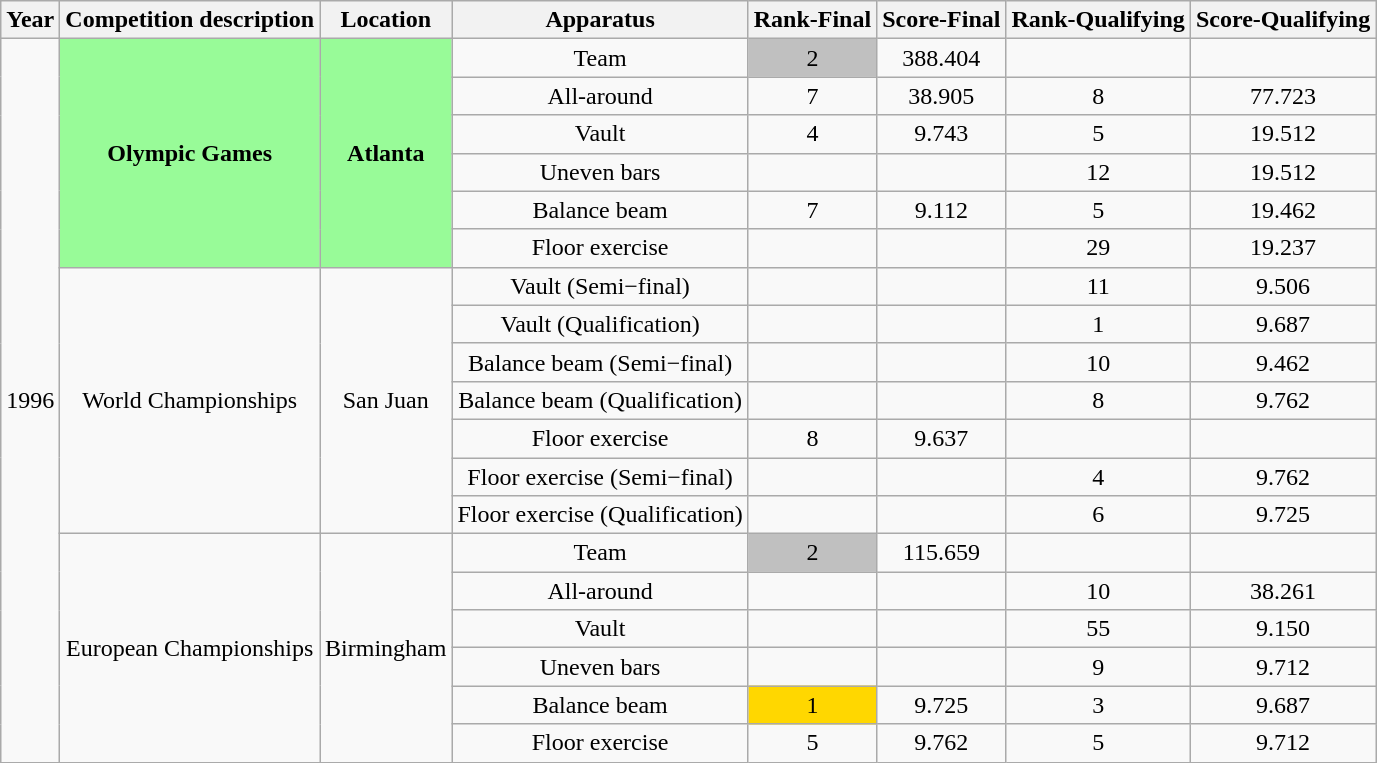<table class="wikitable" style="text-align:center">
<tr>
<th>Year</th>
<th>Competition description</th>
<th>Location</th>
<th>Apparatus</th>
<th>Rank-Final</th>
<th>Score-Final</th>
<th>Rank-Qualifying</th>
<th>Score-Qualifying</th>
</tr>
<tr>
<td rowspan=19>1996</td>
<td bgcolor=98FB98 rowspan=6><strong>Olympic Games</strong></td>
<td bgcolor=98FB98 rowspan=6><strong>Atlanta</strong></td>
<td>Team</td>
<td bgcolor=silver>2</td>
<td>388.404</td>
<td></td>
<td></td>
</tr>
<tr>
<td>All-around</td>
<td>7</td>
<td>38.905</td>
<td>8</td>
<td>77.723</td>
</tr>
<tr>
<td>Vault</td>
<td>4</td>
<td>9.743</td>
<td>5</td>
<td>19.512</td>
</tr>
<tr>
<td>Uneven bars</td>
<td></td>
<td></td>
<td>12</td>
<td>19.512</td>
</tr>
<tr>
<td>Balance beam</td>
<td>7</td>
<td>9.112</td>
<td>5</td>
<td>19.462</td>
</tr>
<tr>
<td>Floor exercise</td>
<td></td>
<td></td>
<td>29</td>
<td>19.237</td>
</tr>
<tr>
<td rowspan=7>World Championships</td>
<td rowspan=7>San Juan</td>
<td>Vault (Semi−final)</td>
<td></td>
<td></td>
<td>11</td>
<td>9.506</td>
</tr>
<tr>
<td>Vault (Qualification)</td>
<td></td>
<td></td>
<td>1</td>
<td>9.687</td>
</tr>
<tr>
<td>Balance beam (Semi−final)</td>
<td></td>
<td></td>
<td>10</td>
<td>9.462</td>
</tr>
<tr>
<td>Balance beam (Qualification)</td>
<td></td>
<td></td>
<td>8</td>
<td>9.762</td>
</tr>
<tr>
<td>Floor exercise</td>
<td>8</td>
<td>9.637</td>
<td></td>
<td></td>
</tr>
<tr>
<td>Floor exercise (Semi−final)</td>
<td></td>
<td></td>
<td>4</td>
<td>9.762</td>
</tr>
<tr>
<td>Floor exercise (Qualification)</td>
<td></td>
<td></td>
<td>6</td>
<td>9.725</td>
</tr>
<tr>
<td rowspan=6>European Championships</td>
<td rowspan=6>Birmingham</td>
<td>Team</td>
<td bgcolor=silver>2</td>
<td>115.659</td>
<td></td>
<td></td>
</tr>
<tr>
<td>All-around</td>
<td></td>
<td></td>
<td>10</td>
<td>38.261</td>
</tr>
<tr>
<td>Vault</td>
<td></td>
<td></td>
<td>55</td>
<td>9.150</td>
</tr>
<tr>
<td>Uneven bars</td>
<td></td>
<td></td>
<td>9</td>
<td>9.712</td>
</tr>
<tr>
<td>Balance beam</td>
<td bgcolor=gold>1</td>
<td>9.725</td>
<td>3</td>
<td>9.687</td>
</tr>
<tr>
<td>Floor exercise</td>
<td>5</td>
<td>9.762</td>
<td>5</td>
<td>9.712</td>
</tr>
</table>
